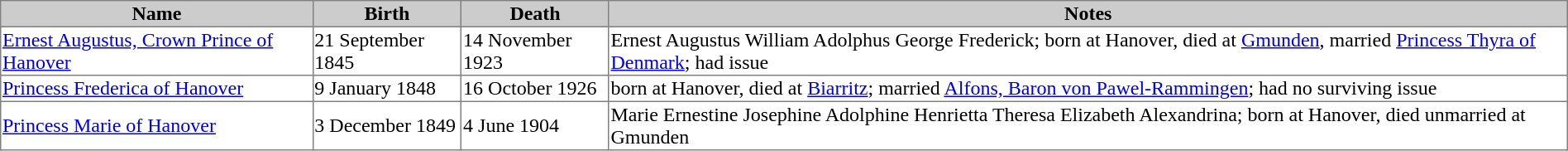<table border=1 style="border-collapse: collapse;">
<tr bgcolor=cccccc>
<th>Name</th>
<th>Birth</th>
<th>Death</th>
<th>Notes</th>
</tr>
<tr>
<td><a href='#'>Ernest Augustus, Crown Prince of Hanover</a></td>
<td>21 September 1845</td>
<td>14 November 1923</td>
<td>Ernest Augustus William Adolphus George Frederick; born at Hanover, died at <a href='#'>Gmunden</a>, married <a href='#'>Princess Thyra of Denmark</a>; had issue</td>
</tr>
<tr>
<td><a href='#'>Princess Frederica of Hanover</a></td>
<td>9 January 1848</td>
<td>16 October 1926</td>
<td>born at Hanover, died at <a href='#'>Biarritz</a>; married <a href='#'>Alfons, Baron von Pawel-Rammingen</a>; had no surviving issue</td>
</tr>
<tr>
<td><a href='#'>Princess Marie of Hanover</a></td>
<td>3 December 1849</td>
<td>4 June 1904</td>
<td>Marie Ernestine Josephine Adolphine Henrietta Theresa Elizabeth Alexandrina; born at Hanover, died unmarried at Gmunden</td>
</tr>
</table>
